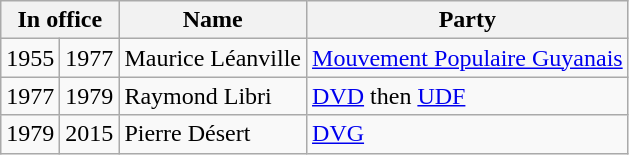<table class="wikitable">
<tr>
<th colspan="2">In office</th>
<th>Name</th>
<th>Party</th>
</tr>
<tr>
<td>1955</td>
<td>1977</td>
<td>Maurice Léanville</td>
<td><a href='#'>Mouvement Populaire Guyanais</a></td>
</tr>
<tr>
<td>1977</td>
<td>1979</td>
<td>Raymond Libri</td>
<td><a href='#'>DVD</a> then <a href='#'>UDF</a></td>
</tr>
<tr>
<td>1979</td>
<td>2015</td>
<td>Pierre Désert</td>
<td><a href='#'>DVG</a></td>
</tr>
</table>
